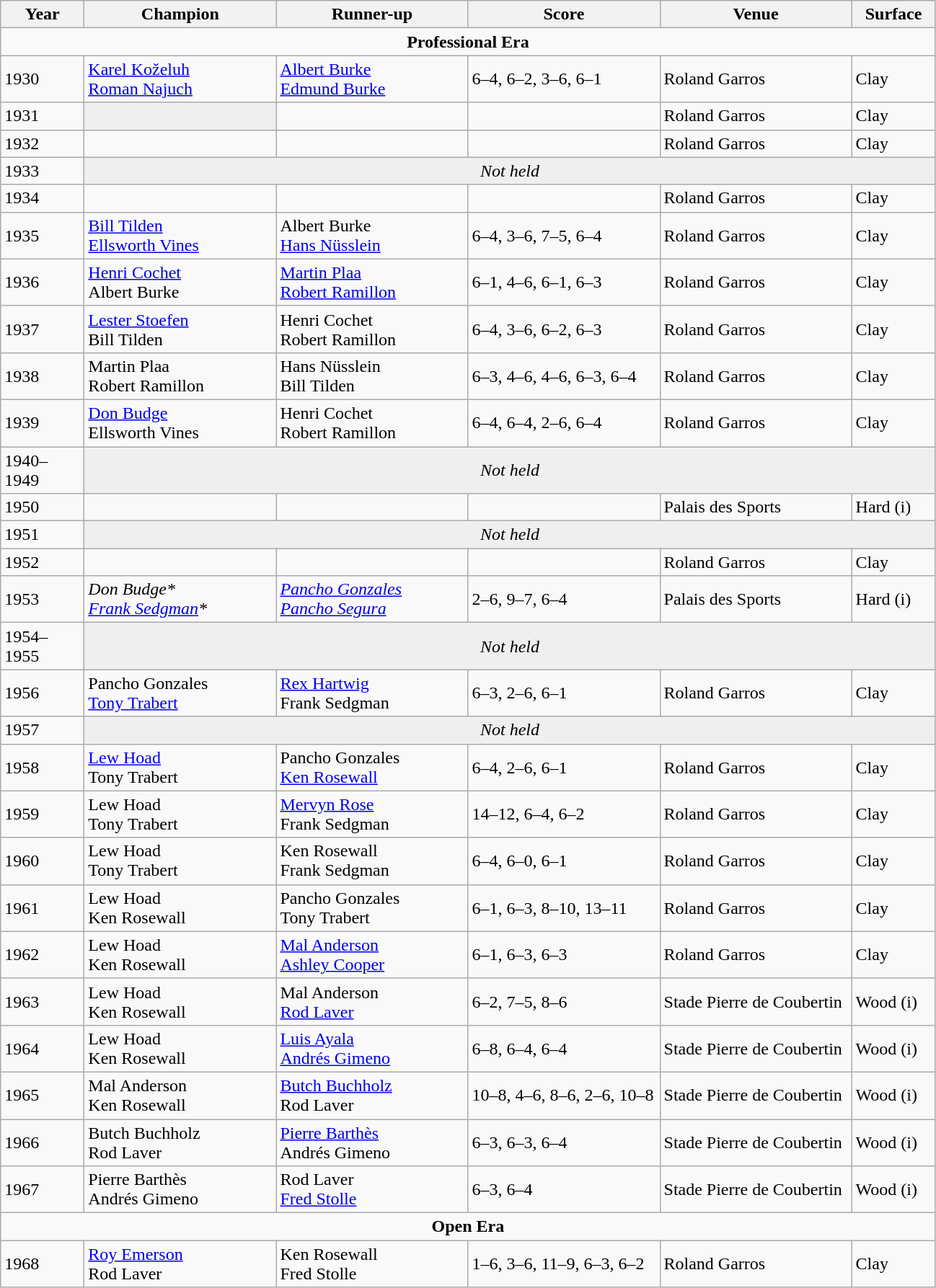<table class="wikitable">
<tr>
<th style="width:70px">Year</th>
<th style="width:170px">Champion</th>
<th style="width:170px">Runner-up</th>
<th style="width:170px" class="unsortable">Score</th>
<th style="width:170px">Venue</th>
<th style="width:70px">Surface</th>
</tr>
<tr>
<td colspan="6" align="center"><strong>Professional Era</strong></td>
</tr>
<tr>
<td>1930</td>
<td> <a href='#'>Karel Koželuh</a><br> <a href='#'>Roman Najuch</a></td>
<td> <a href='#'>Albert Burke</a><br> <a href='#'>Edmund Burke</a></td>
<td>6–4, 6–2, 3–6, 6–1</td>
<td>Roland Garros</td>
<td>Clay</td>
</tr>
<tr>
<td>1931</td>
<td style="background:#efefef" align="center"></td>
<td></td>
<td></td>
<td>Roland Garros</td>
<td>Clay</td>
</tr>
<tr>
<td>1932</td>
<td></td>
<td></td>
<td></td>
<td>Roland Garros</td>
<td>Clay</td>
</tr>
<tr>
<td>1933</td>
<td colspan="5" align=center style="background:#efefef"><em>Not held</em></td>
</tr>
<tr>
<td>1934</td>
<td></td>
<td></td>
<td></td>
<td>Roland Garros</td>
<td>Clay</td>
</tr>
<tr>
<td>1935</td>
<td> <a href='#'>Bill Tilden</a><br> <a href='#'>Ellsworth Vines</a></td>
<td> Albert Burke<br> <a href='#'>Hans Nüsslein</a></td>
<td>6–4, 3–6, 7–5, 6–4</td>
<td>Roland Garros</td>
<td>Clay</td>
</tr>
<tr>
<td>1936</td>
<td> <a href='#'>Henri Cochet</a><br> Albert Burke</td>
<td> <a href='#'>Martin Plaa</a><br> <a href='#'>Robert Ramillon</a></td>
<td>6–1, 4–6, 6–1, 6–3</td>
<td>Roland Garros</td>
<td>Clay</td>
</tr>
<tr>
<td>1937</td>
<td> <a href='#'>Lester Stoefen</a><br> Bill Tilden</td>
<td> Henri Cochet<br> Robert Ramillon</td>
<td>6–4, 3–6, 6–2, 6–3</td>
<td>Roland Garros</td>
<td>Clay</td>
</tr>
<tr>
<td>1938</td>
<td> Martin Plaa<br> Robert Ramillon</td>
<td> Hans Nüsslein<br> Bill Tilden</td>
<td>6–3, 4–6, 4–6, 6–3, 6–4</td>
<td>Roland Garros</td>
<td>Clay</td>
</tr>
<tr>
<td>1939</td>
<td> <a href='#'>Don Budge</a><br> Ellsworth Vines</td>
<td> Henri Cochet<br> Robert Ramillon</td>
<td>6–4, 6–4, 2–6, 6–4</td>
<td>Roland Garros</td>
<td>Clay</td>
</tr>
<tr>
<td>1940–1949</td>
<td colspan="5" style="background:#efefef" align="center"><em>Not held</em></td>
</tr>
<tr>
<td>1950</td>
<td></td>
<td></td>
<td></td>
<td>Palais des Sports</td>
<td>Hard (i)</td>
</tr>
<tr>
<td>1951</td>
<td colspan="5" align=center style="background:#efefef"><em>Not held</em></td>
</tr>
<tr>
<td>1952</td>
<td></td>
<td></td>
<td></td>
<td>Roland Garros</td>
<td>Clay</td>
</tr>
<tr>
<td>1953</td>
<td><em> Don Budge*<br> <a href='#'>Frank Sedgman</a>*</em></td>
<td><em> <a href='#'>Pancho Gonzales</a><br> <a href='#'>Pancho Segura</a></em></td>
<td>2–6, 9–7, 6–4</td>
<td>Palais des Sports</td>
<td>Hard (i)</td>
</tr>
<tr>
<td>1954–1955</td>
<td colspan="5" style="background:#efefef" align="center"><em>Not held</em></td>
</tr>
<tr>
<td>1956</td>
<td> Pancho Gonzales<br> <a href='#'>Tony Trabert</a></td>
<td> <a href='#'>Rex Hartwig</a><br> Frank Sedgman</td>
<td>6–3, 2–6, 6–1</td>
<td>Roland Garros</td>
<td>Clay</td>
</tr>
<tr>
<td>1957</td>
<td colspan="5" style="background:#efefef" align="center"><em>Not held</em></td>
</tr>
<tr>
<td>1958</td>
<td> <a href='#'>Lew Hoad</a><br> Tony Trabert</td>
<td> Pancho Gonzales<br> <a href='#'>Ken Rosewall</a></td>
<td>6–4, 2–6, 6–1</td>
<td>Roland Garros</td>
<td>Clay</td>
</tr>
<tr>
<td>1959</td>
<td> Lew Hoad<br> Tony Trabert</td>
<td> <a href='#'>Mervyn Rose</a><br> Frank Sedgman</td>
<td>14–12, 6–4, 6–2</td>
<td>Roland Garros</td>
<td>Clay</td>
</tr>
<tr>
<td>1960</td>
<td> Lew Hoad<br> Tony Trabert</td>
<td> Ken Rosewall<br> Frank Sedgman</td>
<td>6–4, 6–0, 6–1</td>
<td>Roland Garros</td>
<td>Clay</td>
</tr>
<tr>
<td>1961</td>
<td> Lew Hoad<br> Ken Rosewall</td>
<td> Pancho Gonzales<br> Tony Trabert</td>
<td>6–1, 6–3, 8–10, 13–11</td>
<td>Roland Garros</td>
<td>Clay</td>
</tr>
<tr>
<td>1962</td>
<td> Lew Hoad<br> Ken Rosewall</td>
<td> <a href='#'>Mal Anderson</a><br> <a href='#'>Ashley Cooper</a></td>
<td>6–1, 6–3, 6–3</td>
<td>Roland Garros</td>
<td>Clay</td>
</tr>
<tr>
<td>1963</td>
<td> Lew Hoad<br> Ken Rosewall</td>
<td> Mal Anderson<br> <a href='#'>Rod Laver</a></td>
<td>6–2, 7–5, 8–6</td>
<td>Stade Pierre de Coubertin</td>
<td>Wood (i)</td>
</tr>
<tr>
<td>1964</td>
<td> Lew Hoad<br> Ken Rosewall</td>
<td> <a href='#'>Luis Ayala</a><br> <a href='#'>Andrés Gimeno</a></td>
<td>6–8, 6–4, 6–4</td>
<td>Stade Pierre de Coubertin</td>
<td>Wood (i)</td>
</tr>
<tr>
<td>1965</td>
<td> Mal Anderson<br> Ken Rosewall</td>
<td> <a href='#'>Butch Buchholz</a><br> Rod Laver</td>
<td>10–8, 4–6, 8–6, 2–6, 10–8</td>
<td>Stade Pierre de Coubertin</td>
<td>Wood (i)</td>
</tr>
<tr>
<td>1966</td>
<td> Butch Buchholz<br> Rod Laver</td>
<td> <a href='#'>Pierre Barthès</a><br> Andrés Gimeno</td>
<td>6–3, 6–3, 6–4</td>
<td>Stade Pierre de Coubertin</td>
<td>Wood (i)</td>
</tr>
<tr>
<td>1967</td>
<td> Pierre Barthès<br> Andrés Gimeno</td>
<td> Rod Laver<br> <a href='#'>Fred Stolle</a></td>
<td>6–3, 6–4</td>
<td>Stade Pierre de Coubertin</td>
<td>Wood (i)</td>
</tr>
<tr>
<td colspan="6" align="center"><strong>Open Era</strong></td>
</tr>
<tr>
<td>1968</td>
<td> <a href='#'>Roy Emerson</a><br> Rod Laver</td>
<td> Ken Rosewall<br> Fred Stolle</td>
<td>1–6, 3–6, 11–9, 6–3, 6–2</td>
<td>Roland Garros</td>
<td>Clay</td>
</tr>
</table>
